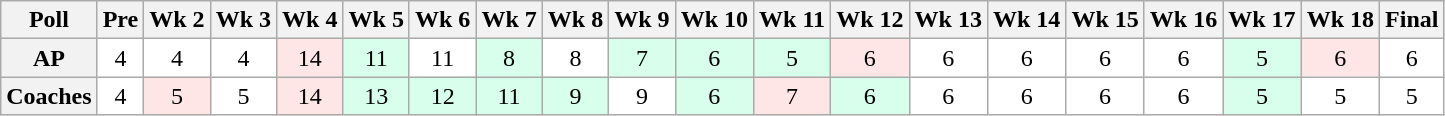<table class="wikitable" style="white-space:nowrap;">
<tr>
<th>Poll</th>
<th>Pre</th>
<th>Wk 2</th>
<th>Wk 3</th>
<th>Wk 4</th>
<th>Wk 5</th>
<th>Wk 6</th>
<th>Wk 7</th>
<th>Wk 8</th>
<th>Wk 9</th>
<th>Wk 10</th>
<th>Wk 11</th>
<th>Wk 12</th>
<th>Wk 13</th>
<th>Wk 14</th>
<th>Wk 15</th>
<th>Wk 16</th>
<th>Wk 17</th>
<th>Wk 18</th>
<th>Final</th>
</tr>
<tr style="text-align:center;">
<th>AP</th>
<td style="background:#FFF;">4</td>
<td style="background:#FFF;">4</td>
<td style="background:#FFF;">4</td>
<td style="background:#FFE6E6;">14</td>
<td style="background:#D8FFEB;">11</td>
<td style="background:#FFF;">11</td>
<td style="background:#D8FFEB;">8</td>
<td style="background:#FFF;">8</td>
<td style="background:#D8FFEB;">7</td>
<td style="background:#D8FFEB;">6</td>
<td style="background:#D8FFEB;">5</td>
<td style="background:#FFE6E6;">6</td>
<td style="background:#FFF;">6</td>
<td style="background:#FFF;">6</td>
<td style="background:#FFF;">6</td>
<td style="background:#FFF;">6</td>
<td style="background:#D8FFEB;">5</td>
<td style="background:#FFE6E6;">6</td>
<td style="background:#FFF;">6</td>
</tr>
<tr style="text-align:center;">
<th>Coaches</th>
<td style="background:#FFF;">4</td>
<td style="background:#FFE6E6;">5</td>
<td style="background:#FFF;">5</td>
<td style="background:#FFE6E6;">14</td>
<td style="background:#D8FFEB;">13</td>
<td style="background:#D8FFEB;">12</td>
<td style="background:#D8FFEB;">11</td>
<td style="background:#D8FFEB;">9</td>
<td style="background:#FFF;">9</td>
<td style="background:#D8FFEB;">6</td>
<td style="background:#FFE6E6;">7</td>
<td style="background:#D8FFEB;">6</td>
<td style="background:#FFF;">6</td>
<td style="background:#FFF;">6</td>
<td style="background:#FFF;">6</td>
<td style="background:#FFF;">6</td>
<td style="background:#D8FFEB;">5</td>
<td style="background:#FFF;">5</td>
<td style="background:#FFF;">5</td>
</tr>
</table>
